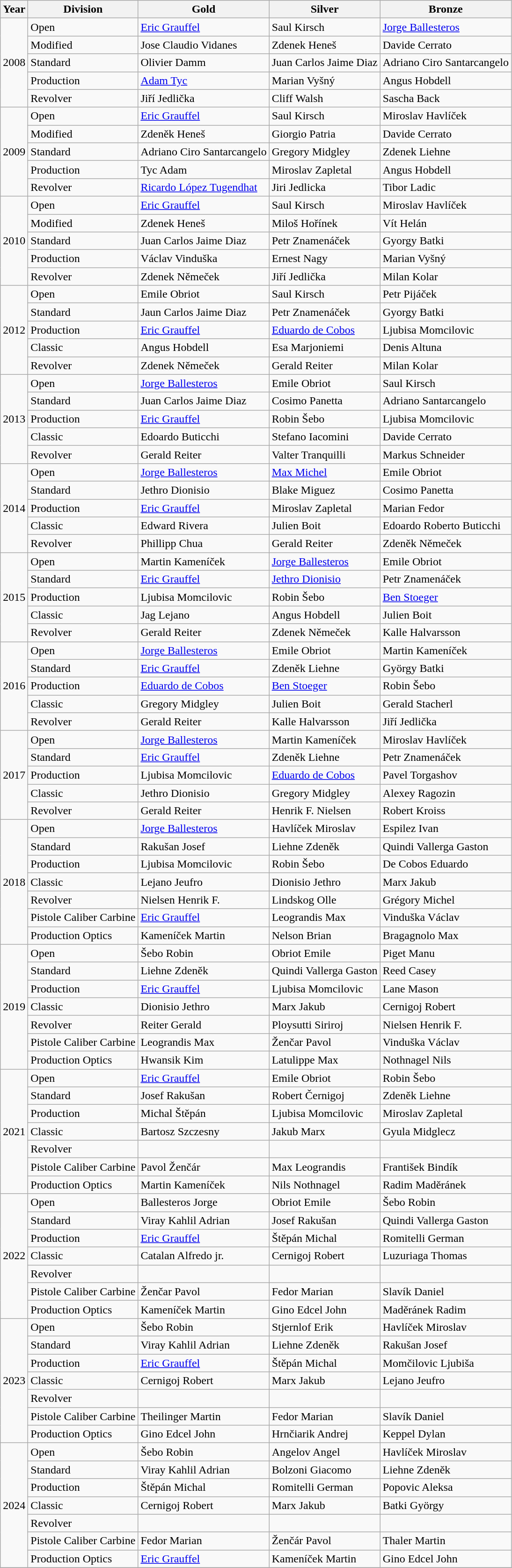<table class="wikitable sortable" style="text-align: left;">
<tr>
<th>Year</th>
<th>Division</th>
<th> Gold</th>
<th> Silver</th>
<th> Bronze</th>
</tr>
<tr>
<td rowspan="5">2008</td>
<td>Open</td>
<td> <a href='#'>Eric Grauffel</a></td>
<td> Saul Kirsch</td>
<td> <a href='#'>Jorge Ballesteros</a></td>
</tr>
<tr>
<td>Modified</td>
<td> Jose Claudio Vidanes</td>
<td> Zdenek Heneš</td>
<td> Davide Cerrato</td>
</tr>
<tr>
<td>Standard</td>
<td> Olivier Damm</td>
<td> Juan Carlos Jaime Diaz</td>
<td> Adriano Ciro Santarcangelo</td>
</tr>
<tr>
<td>Production</td>
<td> <a href='#'>Adam Tyc</a></td>
<td> Marian Vyšný</td>
<td> Angus Hobdell</td>
</tr>
<tr>
<td>Revolver</td>
<td> Jiří Jedlička</td>
<td> Cliff Walsh</td>
<td> Sascha Back</td>
</tr>
<tr>
<td rowspan="5">2009</td>
<td>Open</td>
<td> <a href='#'>Eric Grauffel</a></td>
<td> Saul Kirsch</td>
<td> Miroslav Havlíček</td>
</tr>
<tr>
<td>Modified</td>
<td> Zdeněk Heneš</td>
<td> Giorgio Patria</td>
<td> Davide Cerrato</td>
</tr>
<tr>
<td>Standard</td>
<td> Adriano Ciro Santarcangelo</td>
<td> Gregory Midgley</td>
<td> Zdenek Liehne</td>
</tr>
<tr>
<td>Production</td>
<td> Tyc Adam</td>
<td> Miroslav Zapletal</td>
<td> Angus Hobdell</td>
</tr>
<tr>
<td>Revolver</td>
<td> <a href='#'>Ricardo López Tugendhat</a></td>
<td> Jiri Jedlicka</td>
<td> Tibor Ladic</td>
</tr>
<tr>
<td rowspan="5">2010</td>
<td>Open</td>
<td> <a href='#'>Eric Grauffel</a></td>
<td> Saul Kirsch</td>
<td> Miroslav Havlíček</td>
</tr>
<tr>
<td>Modified</td>
<td> Zdenek Heneš</td>
<td> Miloš Hořínek</td>
<td> Vít Helán</td>
</tr>
<tr>
<td>Standard</td>
<td> Juan Carlos Jaime Diaz</td>
<td> Petr Znamenáček</td>
<td> Gyorgy Batki</td>
</tr>
<tr>
<td>Production</td>
<td> Václav Vinduška</td>
<td> Ernest Nagy</td>
<td> Marian Vyšný</td>
</tr>
<tr>
<td>Revolver</td>
<td> Zdenek Němeček</td>
<td> Jiří Jedlička</td>
<td> Milan Kolar</td>
</tr>
<tr>
<td rowspan="5">2012</td>
<td>Open</td>
<td> Emile Obriot</td>
<td> Saul Kirsch</td>
<td> Petr Pijáček</td>
</tr>
<tr>
<td>Standard</td>
<td> Jaun Carlos Jaime Diaz</td>
<td> Petr Znamenáček</td>
<td> Gyorgy Batki</td>
</tr>
<tr>
<td>Production</td>
<td> <a href='#'>Eric Grauffel</a></td>
<td> <a href='#'>Eduardo de Cobos</a></td>
<td> Ljubisa Momcilovic</td>
</tr>
<tr>
<td>Classic</td>
<td> Angus Hobdell</td>
<td> Esa Marjoniemi</td>
<td> Denis Altuna</td>
</tr>
<tr>
<td>Revolver</td>
<td> Zdenek Němeček</td>
<td> Gerald Reiter</td>
<td> Milan Kolar</td>
</tr>
<tr>
<td rowspan="5">2013</td>
<td>Open</td>
<td> <a href='#'>Jorge Ballesteros</a></td>
<td> Emile Obriot</td>
<td> Saul Kirsch</td>
</tr>
<tr>
<td>Standard</td>
<td> Juan Carlos Jaime Diaz</td>
<td> Cosimo Panetta</td>
<td> Adriano Santarcangelo</td>
</tr>
<tr>
<td>Production</td>
<td> <a href='#'>Eric Grauffel</a></td>
<td> Robin Šebo</td>
<td> Ljubisa Momcilovic</td>
</tr>
<tr>
<td>Classic</td>
<td> Edoardo Buticchi</td>
<td> Stefano Iacomini</td>
<td> Davide Cerrato</td>
</tr>
<tr>
<td>Revolver</td>
<td> Gerald Reiter</td>
<td> Valter Tranquilli</td>
<td> Markus Schneider</td>
</tr>
<tr>
<td rowspan="5">2014</td>
<td>Open</td>
<td> <a href='#'>Jorge Ballesteros</a></td>
<td> <a href='#'>Max Michel</a></td>
<td> Emile Obriot</td>
</tr>
<tr>
<td>Standard</td>
<td> Jethro Dionisio</td>
<td> Blake Miguez</td>
<td> Cosimo Panetta</td>
</tr>
<tr>
<td>Production</td>
<td> <a href='#'>Eric Grauffel</a></td>
<td> Miroslav Zapletal</td>
<td> Marian Fedor</td>
</tr>
<tr>
<td>Classic</td>
<td> Edward Rivera</td>
<td> Julien Boit</td>
<td> Edoardo Roberto Buticchi</td>
</tr>
<tr>
<td>Revolver</td>
<td> Phillipp Chua</td>
<td> Gerald Reiter</td>
<td> Zdeněk Němeček</td>
</tr>
<tr>
<td rowspan="5">2015</td>
<td>Open</td>
<td> Martin Kameníček</td>
<td> <a href='#'>Jorge Ballesteros</a></td>
<td> Emile Obriot</td>
</tr>
<tr>
<td>Standard</td>
<td> <a href='#'>Eric Grauffel</a></td>
<td> <a href='#'>Jethro Dionisio</a></td>
<td> Petr Znamenáček</td>
</tr>
<tr>
<td>Production</td>
<td> Ljubisa Momcilovic</td>
<td> Robin Šebo</td>
<td> <a href='#'>Ben Stoeger</a></td>
</tr>
<tr>
<td>Classic</td>
<td> Jag Lejano</td>
<td> Angus Hobdell</td>
<td> Julien Boit</td>
</tr>
<tr>
<td>Revolver</td>
<td> Gerald Reiter</td>
<td> Zdenek Němeček</td>
<td> Kalle Halvarsson</td>
</tr>
<tr>
<td rowspan="5">2016</td>
<td>Open</td>
<td> <a href='#'>Jorge Ballesteros</a></td>
<td> Emile Obriot</td>
<td> Martin Kameníček</td>
</tr>
<tr>
<td>Standard</td>
<td> <a href='#'>Eric Grauffel</a></td>
<td> Zdeněk Liehne</td>
<td> György Batki</td>
</tr>
<tr>
<td>Production</td>
<td> <a href='#'>Eduardo de Cobos</a></td>
<td> <a href='#'>Ben Stoeger</a></td>
<td> Robin Šebo</td>
</tr>
<tr>
<td>Classic</td>
<td> Gregory Midgley</td>
<td> Julien Boit</td>
<td> Gerald Stacherl</td>
</tr>
<tr>
<td>Revolver</td>
<td> Gerald Reiter</td>
<td> Kalle Halvarsson</td>
<td> Jiří Jedlička</td>
</tr>
<tr>
<td rowspan="5">2017</td>
<td>Open</td>
<td> <a href='#'>Jorge Ballesteros</a></td>
<td> Martin Kameníček</td>
<td> Miroslav Havlíček</td>
</tr>
<tr>
<td>Standard</td>
<td> <a href='#'>Eric Grauffel</a></td>
<td> Zdeněk Liehne</td>
<td> Petr Znamenáček</td>
</tr>
<tr>
<td>Production</td>
<td> Ljubisa Momcilovic</td>
<td> <a href='#'>Eduardo de Cobos</a></td>
<td> Pavel Torgashov</td>
</tr>
<tr>
<td>Classic</td>
<td> Jethro Dionisio</td>
<td> Gregory Midgley</td>
<td> Alexey Ragozin</td>
</tr>
<tr>
<td>Revolver</td>
<td> Gerald Reiter</td>
<td> Henrik F. Nielsen</td>
<td> Robert Kroiss</td>
</tr>
<tr>
<td rowspan="7">2018</td>
<td>Open</td>
<td> <a href='#'>Jorge Ballesteros</a></td>
<td> Havlíček Miroslav</td>
<td> Espilez Ivan</td>
</tr>
<tr>
<td>Standard</td>
<td> Rakušan Josef</td>
<td> Liehne Zdeněk</td>
<td> Quindi Vallerga Gaston</td>
</tr>
<tr>
<td>Production</td>
<td> Ljubisa Momcilovic</td>
<td> Robin Šebo</td>
<td> De Cobos Eduardo</td>
</tr>
<tr>
<td>Classic</td>
<td> Lejano Jeufro</td>
<td> Dionisio Jethro</td>
<td> Marx Jakub</td>
</tr>
<tr>
<td>Revolver</td>
<td> Nielsen Henrik F.</td>
<td> Lindskog Olle</td>
<td> Grégory Michel</td>
</tr>
<tr>
<td>Pistole Caliber Carbine</td>
<td> <a href='#'>Eric Grauffel</a></td>
<td> Leograndis Max</td>
<td> Vinduška Václav</td>
</tr>
<tr>
<td>Production Optics</td>
<td> Kameníček Martin</td>
<td> Nelson Brian</td>
<td> Bragagnolo Max</td>
</tr>
<tr>
<td rowspan="7">2019</td>
<td>Open</td>
<td> Šebo Robin</td>
<td> Obriot Emile</td>
<td> Piget Manu</td>
</tr>
<tr>
<td>Standard</td>
<td> Liehne Zdeněk</td>
<td> Quindi Vallerga Gaston</td>
<td> Reed Casey</td>
</tr>
<tr>
<td>Production</td>
<td> <a href='#'>Eric Grauffel</a></td>
<td> Ljubisa Momcilovic</td>
<td> Lane Mason</td>
</tr>
<tr>
<td>Classic</td>
<td> Dionisio Jethro</td>
<td> Marx Jakub</td>
<td> Cernigoj Robert</td>
</tr>
<tr>
<td>Revolver</td>
<td> Reiter Gerald</td>
<td> Ploysutti Siriroj</td>
<td> Nielsen Henrik F.</td>
</tr>
<tr>
<td>Pistole Caliber Carbine</td>
<td> Leograndis Max</td>
<td> Ženčar Pavol</td>
<td> Vinduška Václav</td>
</tr>
<tr>
<td>Production Optics</td>
<td> Hwansik Kim</td>
<td> Latulippe Max</td>
<td> Nothnagel Nils</td>
</tr>
<tr>
<td rowspan="7">2021</td>
<td>Open</td>
<td> <a href='#'>Eric Grauffel</a></td>
<td> Emile Obriot</td>
<td> Robin Šebo</td>
</tr>
<tr>
<td>Standard</td>
<td> Josef Rakušan</td>
<td> Robert Černigoj</td>
<td> Zdeněk Liehne</td>
</tr>
<tr>
<td>Production</td>
<td> Michal Štěpán</td>
<td> Ljubisa Momcilovic</td>
<td> Miroslav Zapletal</td>
</tr>
<tr>
<td>Classic</td>
<td> Bartosz Szczesny</td>
<td> Jakub Marx</td>
<td> Gyula Midglecz</td>
</tr>
<tr>
<td>Revolver</td>
<td></td>
<td></td>
<td></td>
</tr>
<tr>
<td>Pistole Caliber Carbine</td>
<td> Pavol Ženčár</td>
<td>  Max Leograndis</td>
<td> František Bindík</td>
</tr>
<tr>
<td>Production Optics</td>
<td>  Martin Kameníček</td>
<td> Nils Nothnagel</td>
<td> Radim Maděránek</td>
</tr>
<tr>
<td rowspan="7">2022</td>
<td>Open</td>
<td> Ballesteros Jorge</td>
<td> Obriot Emile</td>
<td> Šebo Robin</td>
</tr>
<tr>
<td>Standard</td>
<td> Viray Kahlil Adrian</td>
<td> Josef Rakušan</td>
<td> Quindi Vallerga Gaston</td>
</tr>
<tr>
<td>Production</td>
<td> <a href='#'>Eric Grauffel</a></td>
<td> Štěpán Michal</td>
<td> Romitelli German</td>
</tr>
<tr>
<td>Classic</td>
<td> Catalan Alfredo jr.</td>
<td> Cernigoj Robert</td>
<td> Luzuriaga Thomas</td>
</tr>
<tr>
<td>Revolver</td>
<td></td>
<td></td>
<td></td>
</tr>
<tr>
<td>Pistole Caliber Carbine</td>
<td> Ženčar Pavol</td>
<td> Fedor Marian</td>
<td> Slavík Daniel</td>
</tr>
<tr>
<td>Production Optics</td>
<td> Kameníček Martin</td>
<td> Gino Edcel John</td>
<td> Maděránek Radim</td>
</tr>
<tr>
<td rowspan="7">2023</td>
<td>Open</td>
<td> Šebo Robin</td>
<td> Stjernlof Erik</td>
<td> Havlíček Miroslav</td>
</tr>
<tr>
<td>Standard</td>
<td> Viray Kahlil Adrian</td>
<td> Liehne Zdeněk</td>
<td> Rakušan Josef</td>
</tr>
<tr>
<td>Production</td>
<td> <a href='#'>Eric Grauffel</a></td>
<td> Štěpán Michal</td>
<td> Momčilovic Ljubiša</td>
</tr>
<tr>
<td>Classic</td>
<td> Cernigoj Robert</td>
<td> Marx Jakub</td>
<td> Lejano Jeufro</td>
</tr>
<tr>
<td>Revolver</td>
<td></td>
<td></td>
<td></td>
</tr>
<tr>
<td>Pistole Caliber Carbine</td>
<td> Theilinger Martin</td>
<td> Fedor Marian</td>
<td> Slavík Daniel</td>
</tr>
<tr>
<td>Production Optics</td>
<td> Gino Edcel John</td>
<td> Hrnčiarik Andrej</td>
<td> Keppel Dylan</td>
</tr>
<tr>
<td rowspan="7">2024</td>
<td>Open</td>
<td> Šebo Robin</td>
<td> Angelov Angel</td>
<td> Havlíček Miroslav</td>
</tr>
<tr>
<td>Standard</td>
<td> Viray Kahlil Adrian</td>
<td> Bolzoni Giacomo</td>
<td> Liehne Zdeněk</td>
</tr>
<tr>
<td>Production</td>
<td> Štěpán Michal</td>
<td> Romitelli German</td>
<td> Popovic Aleksa</td>
</tr>
<tr>
<td>Classic</td>
<td> Cernigoj Robert</td>
<td> Marx Jakub</td>
<td> Batki György</td>
</tr>
<tr>
<td>Revolver</td>
<td></td>
<td></td>
<td></td>
</tr>
<tr>
<td>Pistole Caliber Carbine</td>
<td> Fedor Marian</td>
<td> Ženčár Pavol</td>
<td> Thaler Martin</td>
</tr>
<tr>
<td>Production Optics</td>
<td> <a href='#'>Eric Grauffel</a></td>
<td> Kameníček Martin</td>
<td> Gino Edcel John</td>
</tr>
<tr>
</tr>
</table>
